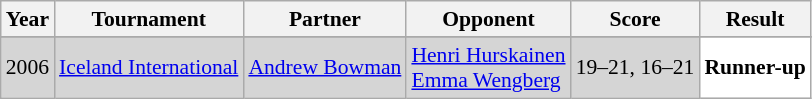<table class="sortable wikitable" style="font-size: 90%;">
<tr>
<th>Year</th>
<th>Tournament</th>
<th>Partner</th>
<th>Opponent</th>
<th>Score</th>
<th>Result</th>
</tr>
<tr>
</tr>
<tr style="background:#D5D5D5">
<td align="center">2006</td>
<td align="left"><a href='#'>Iceland International</a></td>
<td align="left"> <a href='#'>Andrew Bowman</a></td>
<td align="left"> <a href='#'>Henri Hurskainen</a> <br>  <a href='#'>Emma Wengberg</a></td>
<td align="left">19–21, 16–21</td>
<td style="text-align:left; background:white"> <strong>Runner-up</strong></td>
</tr>
</table>
